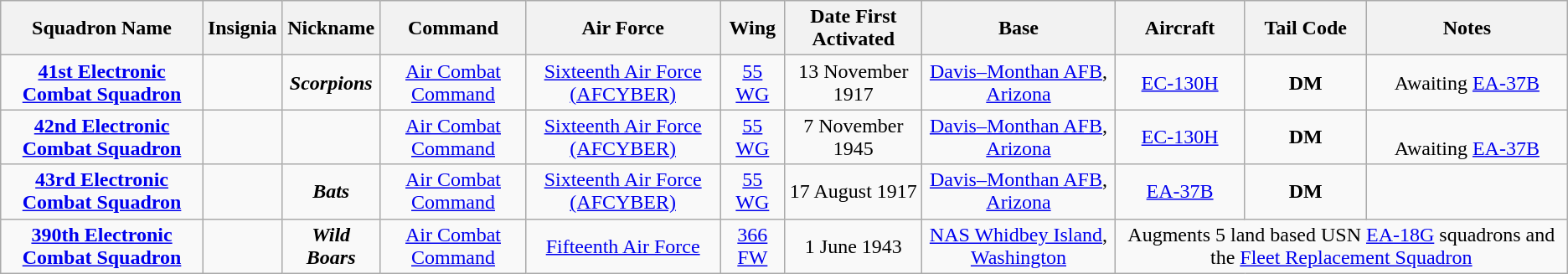<table class="wikitable sortable" style="text-align:center;">
<tr>
<th>Squadron Name</th>
<th>Insignia</th>
<th>Nickname</th>
<th>Command</th>
<th>Air Force</th>
<th>Wing</th>
<th>Date First Activated</th>
<th>Base</th>
<th>Aircraft</th>
<th>Tail Code</th>
<th>Notes</th>
</tr>
<tr>
<td><strong><a href='#'>41st Electronic Combat Squadron</a></strong></td>
<td></td>
<td><strong><em>Scorpions</em></strong></td>
<td><a href='#'>Air Combat Command</a></td>
<td><a href='#'>Sixteenth Air Force (AFCYBER)</a></td>
<td><a href='#'>55 WG</a></td>
<td>13 November 1917</td>
<td><a href='#'>Davis–Monthan AFB</a>, <a href='#'>Arizona</a></td>
<td><a href='#'>EC-130H</a></td>
<td><strong>DM</strong></td>
<td>Awaiting <a href='#'>EA-37B</a></td>
</tr>
<tr>
<td><strong><a href='#'>42nd Electronic Combat Squadron</a></strong></td>
<td></td>
<td></td>
<td><a href='#'>Air Combat Command</a></td>
<td><a href='#'>Sixteenth Air Force (AFCYBER)</a></td>
<td><a href='#'>55 WG</a></td>
<td>7 November 1945</td>
<td><a href='#'>Davis–Monthan AFB</a>, <a href='#'>Arizona</a></td>
<td><a href='#'>EC-130H</a></td>
<td><strong>DM</strong></td>
<td><strong></strong><br>Awaiting <a href='#'>EA-37B</a></td>
</tr>
<tr>
<td><strong><a href='#'>43rd Electronic Combat Squadron</a></strong></td>
<td></td>
<td><strong><em>Bats</em></strong></td>
<td><a href='#'>Air Combat Command</a></td>
<td><a href='#'>Sixteenth Air Force (AFCYBER)</a></td>
<td><a href='#'>55 WG</a></td>
<td>17 August 1917</td>
<td><a href='#'>Davis–Monthan AFB</a>, <a href='#'>Arizona</a></td>
<td><a href='#'>EA-37B</a></td>
<td><strong>DM</strong></td>
<td></td>
</tr>
<tr>
<td><strong><a href='#'>390th Electronic Combat Squadron</a></strong></td>
<td></td>
<td><strong><em>Wild Boars</em></strong></td>
<td><a href='#'>Air Combat Command</a></td>
<td><a href='#'>Fifteenth Air Force</a></td>
<td><a href='#'>366 FW</a></td>
<td>1 June 1943</td>
<td><a href='#'>NAS Whidbey Island</a>, <a href='#'>Washington</a></td>
<td colspan="3">Augments 5 land based USN <a href='#'>EA-18G</a> squadrons and the <a href='#'>Fleet Replacement Squadron</a></td>
</tr>
</table>
